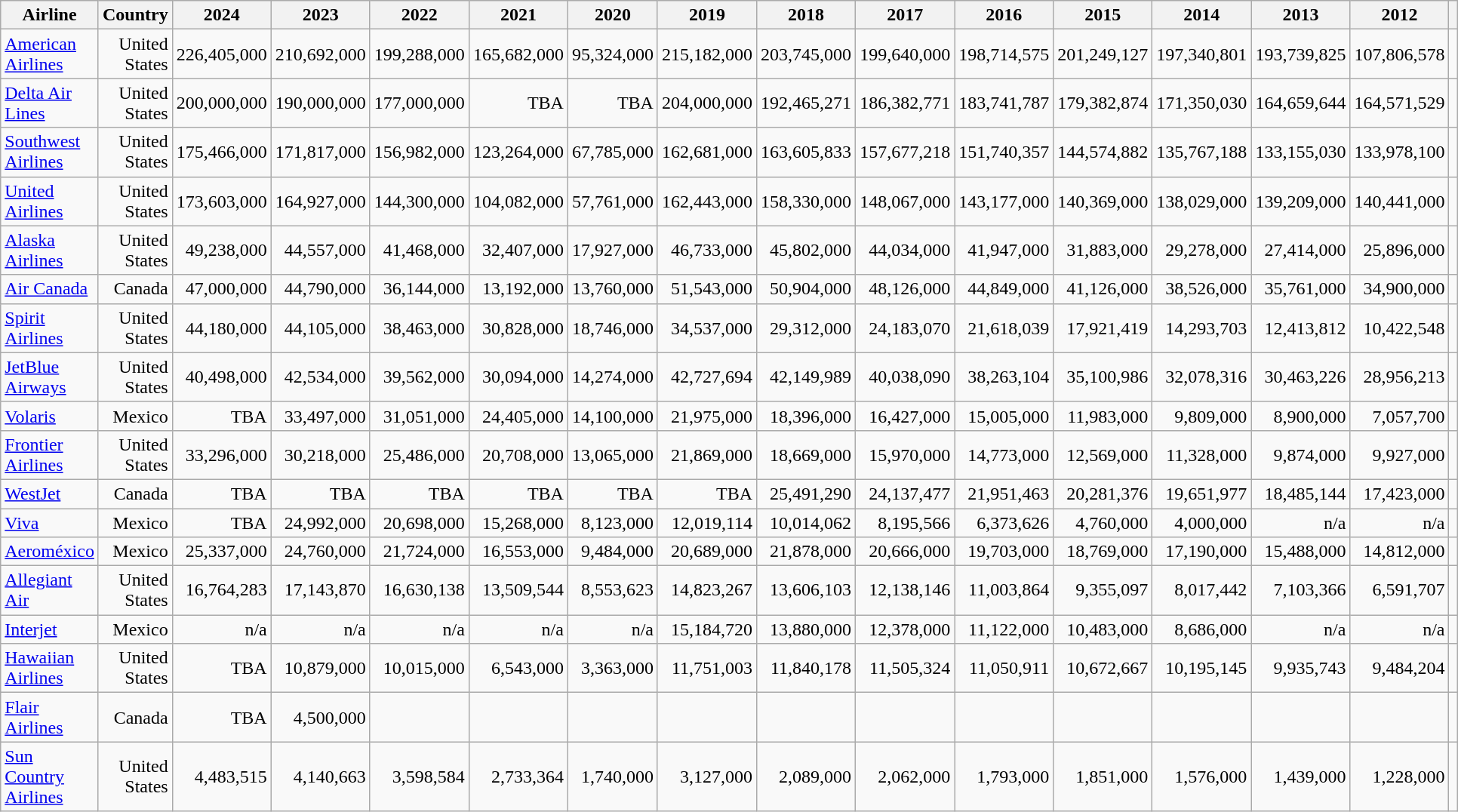<table class="wikitable sortable static-row-numbers" style="text-align:right;">
<tr>
<th>Airline</th>
<th>Country</th>
<th data-sort-type="number">2024</th>
<th data-sort-type="number">2023</th>
<th data-sort-type="number">2022</th>
<th data-sort-type="number">2021</th>
<th data-sort-type="number">2020</th>
<th data-sort-type="number">2019</th>
<th data-sort-type="number">2018</th>
<th data-sort-type="number">2017</th>
<th data-sort-type="number">2016</th>
<th data-sort-type="number">2015</th>
<th data-sort-type="number">2014</th>
<th data-sort-type="number">2013</th>
<th data-sort-type="number">2012</th>
<th class=unsortable></th>
</tr>
<tr>
<td style=text-align:left><a href='#'>American Airlines</a></td>
<td>United States</td>
<td>226,405,000</td>
<td>210,692,000</td>
<td>199,288,000</td>
<td>165,682,000</td>
<td>95,324,000</td>
<td>215,182,000</td>
<td>203,745,000</td>
<td>199,640,000</td>
<td>198,714,575</td>
<td>201,249,127</td>
<td>197,340,801</td>
<td>193,739,825</td>
<td>107,806,578</td>
<td></td>
</tr>
<tr>
<td style=text-align:left><a href='#'>Delta Air Lines</a></td>
<td>United States</td>
<td>200,000,000</td>
<td>190,000,000</td>
<td>177,000,000</td>
<td>TBA</td>
<td>TBA</td>
<td>204,000,000</td>
<td>192,465,271</td>
<td>186,382,771</td>
<td>183,741,787</td>
<td>179,382,874</td>
<td>171,350,030</td>
<td>164,659,644</td>
<td>164,571,529</td>
<td></td>
</tr>
<tr>
<td style=text-align:left><a href='#'>Southwest Airlines</a></td>
<td>United States</td>
<td>175,466,000</td>
<td>171,817,000</td>
<td>156,982,000</td>
<td>123,264,000</td>
<td>67,785,000</td>
<td>162,681,000</td>
<td>163,605,833</td>
<td>157,677,218</td>
<td>151,740,357</td>
<td>144,574,882</td>
<td>135,767,188</td>
<td>133,155,030</td>
<td>133,978,100</td>
<td></td>
</tr>
<tr>
<td style=text-align:left><a href='#'>United Airlines</a></td>
<td>United States</td>
<td>173,603,000</td>
<td>164,927,000</td>
<td>144,300,000</td>
<td>104,082,000</td>
<td>57,761,000</td>
<td>162,443,000</td>
<td>158,330,000</td>
<td>148,067,000</td>
<td>143,177,000</td>
<td>140,369,000</td>
<td>138,029,000</td>
<td>139,209,000</td>
<td>140,441,000</td>
<td></td>
</tr>
<tr>
<td style=text-align:left><a href='#'>Alaska Airlines</a></td>
<td>United States</td>
<td>49,238,000</td>
<td>44,557,000</td>
<td>41,468,000</td>
<td>32,407,000</td>
<td>17,927,000</td>
<td>46,733,000</td>
<td>45,802,000</td>
<td>44,034,000</td>
<td>41,947,000</td>
<td>31,883,000</td>
<td>29,278,000</td>
<td>27,414,000</td>
<td>25,896,000</td>
<td></td>
</tr>
<tr>
<td style=text-align:left><a href='#'>Air Canada</a></td>
<td>Canada</td>
<td>47,000,000</td>
<td>44,790,000</td>
<td>36,144,000</td>
<td>13,192,000</td>
<td>13,760,000</td>
<td>51,543,000</td>
<td>50,904,000</td>
<td>48,126,000</td>
<td>44,849,000</td>
<td>41,126,000</td>
<td>38,526,000</td>
<td>35,761,000</td>
<td>34,900,000</td>
<td></td>
</tr>
<tr>
<td style=text-align:left><a href='#'>Spirit Airlines</a></td>
<td>United States</td>
<td>44,180,000</td>
<td>44,105,000</td>
<td>38,463,000</td>
<td>30,828,000</td>
<td>18,746,000</td>
<td>34,537,000</td>
<td>29,312,000</td>
<td>24,183,070</td>
<td>21,618,039</td>
<td>17,921,419</td>
<td>14,293,703</td>
<td>12,413,812</td>
<td>10,422,548</td>
<td></td>
</tr>
<tr>
<td style=text-align:left><a href='#'>JetBlue Airways</a></td>
<td>United States</td>
<td>40,498,000</td>
<td>42,534,000</td>
<td>39,562,000</td>
<td>30,094,000</td>
<td>14,274,000</td>
<td>42,727,694</td>
<td>42,149,989</td>
<td>40,038,090</td>
<td>38,263,104</td>
<td>35,100,986</td>
<td>32,078,316</td>
<td>30,463,226</td>
<td>28,956,213</td>
<td></td>
</tr>
<tr>
<td style=text-align:left><a href='#'>Volaris</a></td>
<td>Mexico</td>
<td>TBA</td>
<td>33,497,000</td>
<td>31,051,000</td>
<td>24,405,000</td>
<td>14,100,000</td>
<td>21,975,000</td>
<td>18,396,000</td>
<td>16,427,000</td>
<td>15,005,000</td>
<td>11,983,000</td>
<td>9,809,000</td>
<td>8,900,000</td>
<td>7,057,700</td>
<td></td>
</tr>
<tr>
<td style=text-align:left><a href='#'>Frontier Airlines</a></td>
<td>United States</td>
<td>33,296,000</td>
<td>30,218,000</td>
<td>25,486,000</td>
<td>20,708,000</td>
<td>13,065,000</td>
<td>21,869,000</td>
<td>18,669,000</td>
<td>15,970,000</td>
<td>14,773,000</td>
<td>12,569,000</td>
<td>11,328,000</td>
<td>9,874,000</td>
<td>9,927,000</td>
<td></td>
</tr>
<tr>
<td style=text-align:left><a href='#'>WestJet</a></td>
<td>Canada</td>
<td>TBA</td>
<td>TBA</td>
<td>TBA</td>
<td>TBA</td>
<td>TBA</td>
<td>TBA</td>
<td>25,491,290</td>
<td>24,137,477</td>
<td>21,951,463</td>
<td>20,281,376</td>
<td>19,651,977</td>
<td>18,485,144</td>
<td>17,423,000</td>
<td></td>
</tr>
<tr>
<td style=text-align:left><a href='#'>Viva</a></td>
<td>Mexico</td>
<td>TBA</td>
<td>24,992,000</td>
<td>20,698,000</td>
<td>15,268,000</td>
<td>8,123,000</td>
<td>12,019,114</td>
<td>10,014,062</td>
<td>8,195,566</td>
<td>6,373,626</td>
<td>4,760,000</td>
<td>4,000,000</td>
<td>n/a</td>
<td>n/a</td>
<td></td>
</tr>
<tr>
<td style=text-align:left><a href='#'>Aeroméxico</a></td>
<td>Mexico</td>
<td>25,337,000</td>
<td>24,760,000</td>
<td>21,724,000</td>
<td>16,553,000</td>
<td>9,484,000</td>
<td>20,689,000</td>
<td>21,878,000</td>
<td>20,666,000</td>
<td>19,703,000</td>
<td>18,769,000</td>
<td>17,190,000</td>
<td>15,488,000</td>
<td>14,812,000</td>
<td></td>
</tr>
<tr>
<td style=text-align:left><a href='#'>Allegiant Air</a></td>
<td>United States</td>
<td>16,764,283</td>
<td>17,143,870</td>
<td>16,630,138</td>
<td>13,509,544</td>
<td>8,553,623</td>
<td>14,823,267</td>
<td>13,606,103</td>
<td>12,138,146</td>
<td>11,003,864</td>
<td>9,355,097</td>
<td>8,017,442</td>
<td>7,103,366</td>
<td>6,591,707</td>
<td></td>
</tr>
<tr>
<td style=text-align:left><a href='#'>Interjet</a></td>
<td>Mexico</td>
<td>n/a</td>
<td>n/a</td>
<td>n/a</td>
<td>n/a</td>
<td>n/a</td>
<td>15,184,720</td>
<td>13,880,000</td>
<td>12,378,000</td>
<td>11,122,000</td>
<td>10,483,000</td>
<td>8,686,000</td>
<td>n/a</td>
<td>n/a</td>
<td></td>
</tr>
<tr>
<td style=text-align:left><a href='#'>Hawaiian Airlines</a></td>
<td>United States</td>
<td>TBA</td>
<td>10,879,000</td>
<td>10,015,000</td>
<td>6,543,000</td>
<td>3,363,000</td>
<td>11,751,003</td>
<td>11,840,178</td>
<td>11,505,324</td>
<td>11,050,911</td>
<td>10,672,667</td>
<td>10,195,145</td>
<td>9,935,743</td>
<td>9,484,204</td>
<td></td>
</tr>
<tr>
<td style=text-align:left><a href='#'>Flair Airlines</a></td>
<td>Canada</td>
<td>TBA</td>
<td>4,500,000</td>
<td></td>
<td></td>
<td></td>
<td></td>
<td></td>
<td></td>
<td></td>
<td></td>
<td></td>
<td></td>
<td></td>
<td></td>
</tr>
<tr>
<td style=text-align:left><a href='#'>Sun Country Airlines</a></td>
<td>United States</td>
<td>4,483,515</td>
<td>4,140,663</td>
<td>3,598,584</td>
<td>2,733,364</td>
<td>1,740,000</td>
<td>3,127,000</td>
<td>2,089,000</td>
<td>2,062,000</td>
<td>1,793,000</td>
<td>1,851,000</td>
<td>1,576,000</td>
<td>1,439,000</td>
<td>1,228,000</td>
<td></td>
</tr>
</table>
